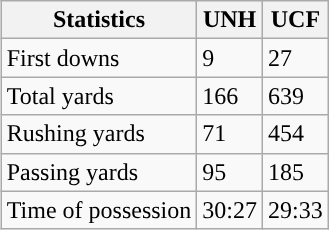<table class="wikitable" style="float: right;">
<tr>
<th>Statistics</th>
<th>UNH</th>
<th>UCF</th>
</tr>
<tr>
<td>First downs</td>
<td>9</td>
<td>27</td>
</tr>
<tr>
<td>Total yards</td>
<td>166</td>
<td>639</td>
</tr>
<tr>
<td>Rushing yards</td>
<td>71</td>
<td>454</td>
</tr>
<tr>
<td>Passing yards</td>
<td>95</td>
<td>185</td>
</tr>
<tr>
<td>Time of possession</td>
<td>30:27</td>
<td>29:33</td>
</tr>
</table>
